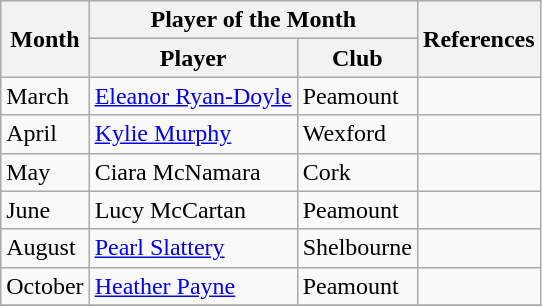<table class="wikitable">
<tr>
<th rowspan="2">Month</th>
<th colspan="2">Player of the Month</th>
<th rowspan="2">References</th>
</tr>
<tr>
<th>Player</th>
<th>Club</th>
</tr>
<tr>
<td>March</td>
<td><a href='#'>Eleanor Ryan-Doyle</a></td>
<td>Peamount</td>
<td></td>
</tr>
<tr>
<td>April</td>
<td><a href='#'>Kylie Murphy</a></td>
<td>Wexford</td>
<td></td>
</tr>
<tr>
<td>May</td>
<td>Ciara McNamara</td>
<td>Cork</td>
<td></td>
</tr>
<tr>
<td>June</td>
<td>Lucy McCartan</td>
<td>Peamount</td>
<td></td>
</tr>
<tr>
<td>August</td>
<td><a href='#'>Pearl Slattery</a></td>
<td>Shelbourne</td>
<td></td>
</tr>
<tr>
<td>October</td>
<td><a href='#'>Heather Payne</a></td>
<td>Peamount</td>
<td></td>
</tr>
<tr>
</tr>
</table>
